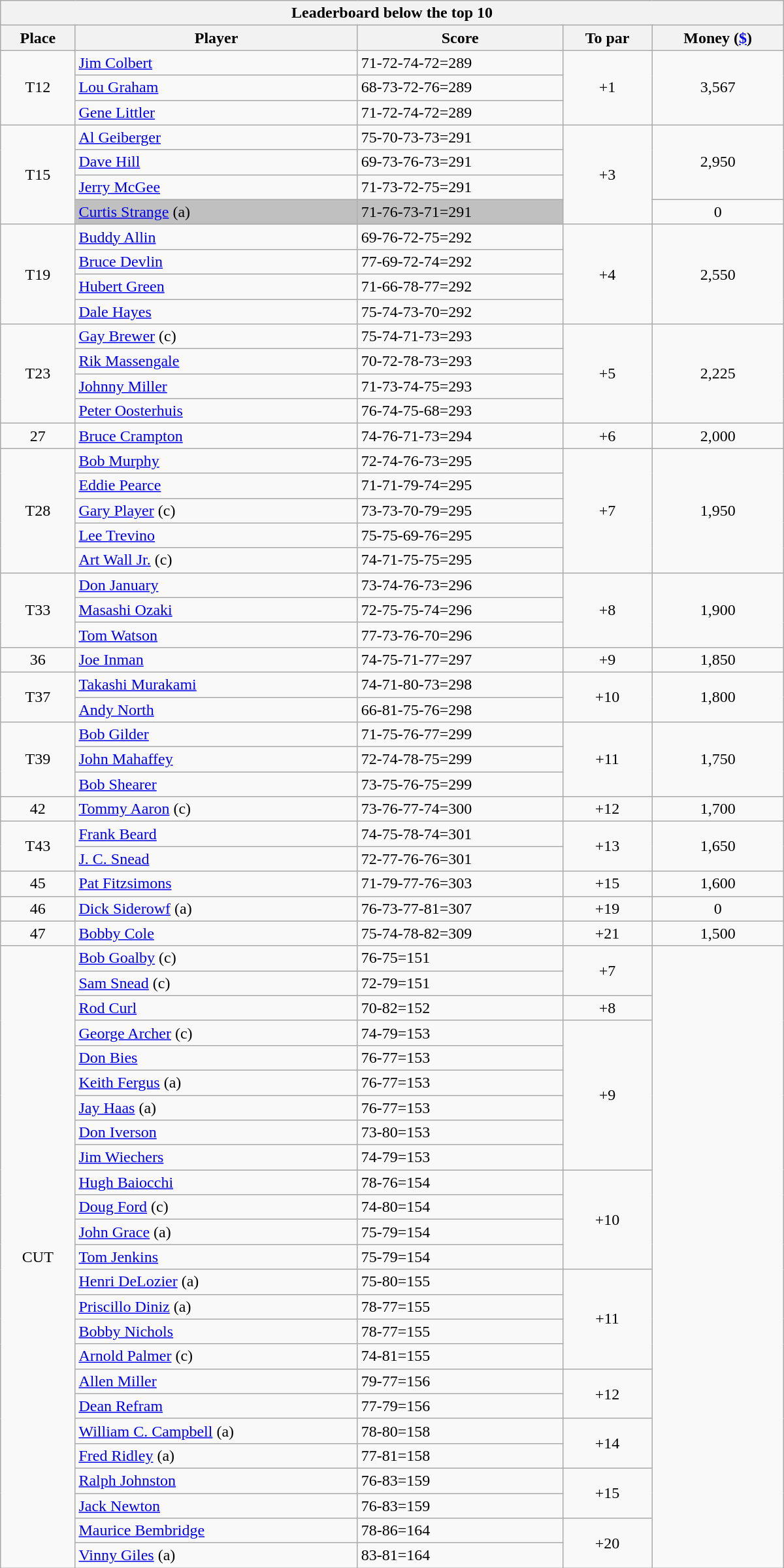<table class="collapsible collapsed wikitable" style="width:50em; margin-top:-1px">
<tr>
<th scope="col" colspan="6">Leaderboard below the top 10</th>
</tr>
<tr>
<th>Place</th>
<th>Player</th>
<th>Score</th>
<th>To par</th>
<th>Money (<a href='#'>$</a>)</th>
</tr>
<tr>
<td rowspan=3 align=center>T12</td>
<td> <a href='#'>Jim Colbert</a></td>
<td>71-72-74-72=289</td>
<td rowspan=3 align=center>+1</td>
<td rowspan=3 align=center>3,567</td>
</tr>
<tr>
<td> <a href='#'>Lou Graham</a></td>
<td>68-73-72-76=289</td>
</tr>
<tr>
<td> <a href='#'>Gene Littler</a></td>
<td>71-72-74-72=289</td>
</tr>
<tr>
<td rowspan=4 align=center>T15</td>
<td> <a href='#'>Al Geiberger</a></td>
<td>75-70-73-73=291</td>
<td rowspan=4 align=center>+3</td>
<td rowspan=3 align=center>2,950</td>
</tr>
<tr>
<td> <a href='#'>Dave Hill</a></td>
<td>69-73-76-73=291</td>
</tr>
<tr>
<td> <a href='#'>Jerry McGee</a></td>
<td>71-73-72-75=291</td>
</tr>
<tr>
<td style="background:silver"> <a href='#'>Curtis Strange</a> (a)</td>
<td style="background:silver">71-76-73-71=291</td>
<td align=center>0</td>
</tr>
<tr>
<td rowspan=4 align=center>T19</td>
<td> <a href='#'>Buddy Allin</a></td>
<td>69-76-72-75=292</td>
<td rowspan=4 align=center>+4</td>
<td rowspan=4 align=center>2,550</td>
</tr>
<tr>
<td> <a href='#'>Bruce Devlin</a></td>
<td>77-69-72-74=292</td>
</tr>
<tr>
<td> <a href='#'>Hubert Green</a></td>
<td>71-66-78-77=292</td>
</tr>
<tr>
<td> <a href='#'>Dale Hayes</a></td>
<td>75-74-73-70=292</td>
</tr>
<tr>
<td rowspan=4 align=center>T23</td>
<td> <a href='#'>Gay Brewer</a> (c)</td>
<td>75-74-71-73=293</td>
<td rowspan=4 align=center>+5</td>
<td rowspan=4 align=center>2,225</td>
</tr>
<tr>
<td> <a href='#'>Rik Massengale</a></td>
<td>70-72-78-73=293</td>
</tr>
<tr>
<td> <a href='#'>Johnny Miller</a></td>
<td>71-73-74-75=293</td>
</tr>
<tr>
<td> <a href='#'>Peter Oosterhuis</a></td>
<td>76-74-75-68=293</td>
</tr>
<tr>
<td align=center>27</td>
<td> <a href='#'>Bruce Crampton</a></td>
<td>74-76-71-73=294</td>
<td align=center>+6</td>
<td align=center>2,000</td>
</tr>
<tr>
<td rowspan=5 align=center>T28</td>
<td> <a href='#'>Bob Murphy</a></td>
<td>72-74-76-73=295</td>
<td rowspan=5 align=center>+7</td>
<td rowspan=5 align=center>1,950</td>
</tr>
<tr>
<td> <a href='#'>Eddie Pearce</a></td>
<td>71-71-79-74=295</td>
</tr>
<tr>
<td> <a href='#'>Gary Player</a> (c)</td>
<td>73-73-70-79=295</td>
</tr>
<tr>
<td> <a href='#'>Lee Trevino</a></td>
<td>75-75-69-76=295</td>
</tr>
<tr>
<td> <a href='#'>Art Wall Jr.</a> (c)</td>
<td>74-71-75-75=295</td>
</tr>
<tr>
<td rowspan=3 align=center>T33</td>
<td> <a href='#'>Don January</a></td>
<td>73-74-76-73=296</td>
<td rowspan=3 align=center>+8</td>
<td rowspan=3 align=center>1,900</td>
</tr>
<tr>
<td> <a href='#'>Masashi Ozaki</a></td>
<td>72-75-75-74=296</td>
</tr>
<tr>
<td> <a href='#'>Tom Watson</a></td>
<td>77-73-76-70=296</td>
</tr>
<tr>
<td align=center>36</td>
<td> <a href='#'>Joe Inman</a></td>
<td>74-75-71-77=297</td>
<td align=center>+9</td>
<td align=center>1,850</td>
</tr>
<tr>
<td rowspan=2 align=center>T37</td>
<td> <a href='#'>Takashi Murakami</a></td>
<td>74-71-80-73=298</td>
<td rowspan=2 align=center>+10</td>
<td rowspan=2 align=center>1,800</td>
</tr>
<tr>
<td> <a href='#'>Andy North</a></td>
<td>66-81-75-76=298</td>
</tr>
<tr>
<td rowspan=3 align=center>T39</td>
<td> <a href='#'>Bob Gilder</a></td>
<td>71-75-76-77=299</td>
<td rowspan=3 align=center>+11</td>
<td rowspan=3 align=center>1,750</td>
</tr>
<tr>
<td> <a href='#'>John Mahaffey</a></td>
<td>72-74-78-75=299</td>
</tr>
<tr>
<td> <a href='#'>Bob Shearer</a></td>
<td>73-75-76-75=299</td>
</tr>
<tr>
<td align=center>42</td>
<td> <a href='#'>Tommy Aaron</a> (c)</td>
<td>73-76-77-74=300</td>
<td align=center>+12</td>
<td align=center>1,700</td>
</tr>
<tr>
<td rowspan=2 align=center>T43</td>
<td> <a href='#'>Frank Beard</a></td>
<td>74-75-78-74=301</td>
<td rowspan=2 align=center>+13</td>
<td rowspan=2 align=center>1,650</td>
</tr>
<tr>
<td> <a href='#'>J. C. Snead</a></td>
<td>72-77-76-76=301</td>
</tr>
<tr>
<td align=center>45</td>
<td> <a href='#'>Pat Fitzsimons</a></td>
<td>71-79-77-76=303</td>
<td align=center>+15</td>
<td align=center>1,600</td>
</tr>
<tr>
<td align=center>46</td>
<td> <a href='#'>Dick Siderowf</a> (a)</td>
<td>76-73-77-81=307</td>
<td align=center>+19</td>
<td align=center>0</td>
</tr>
<tr>
<td align=center>47</td>
<td> <a href='#'>Bobby Cole</a></td>
<td>75-74-78-82=309</td>
<td align=center>+21</td>
<td align=center>1,500</td>
</tr>
<tr>
<td rowspan=25 align=center>CUT</td>
<td> <a href='#'>Bob Goalby</a> (c)</td>
<td>76-75=151</td>
<td rowspan=2 align=center>+7</td>
<td rowspan=25 align=center></td>
</tr>
<tr>
<td> <a href='#'>Sam Snead</a> (c)</td>
<td>72-79=151</td>
</tr>
<tr>
<td> <a href='#'>Rod Curl</a></td>
<td>70-82=152</td>
<td align=center>+8</td>
</tr>
<tr>
<td> <a href='#'>George Archer</a> (c)</td>
<td>74-79=153</td>
<td rowspan=6 align=center>+9</td>
</tr>
<tr>
<td> <a href='#'>Don Bies</a></td>
<td>76-77=153</td>
</tr>
<tr>
<td> <a href='#'>Keith Fergus</a> (a)</td>
<td>76-77=153</td>
</tr>
<tr>
<td> <a href='#'>Jay Haas</a> (a)</td>
<td>76-77=153</td>
</tr>
<tr>
<td> <a href='#'>Don Iverson</a></td>
<td>73-80=153</td>
</tr>
<tr>
<td> <a href='#'>Jim Wiechers</a></td>
<td>74-79=153</td>
</tr>
<tr>
<td> <a href='#'>Hugh Baiocchi</a></td>
<td>78-76=154</td>
<td rowspan=4 align=center>+10</td>
</tr>
<tr>
<td> <a href='#'>Doug Ford</a> (c)</td>
<td>74-80=154</td>
</tr>
<tr>
<td> <a href='#'>John Grace</a> (a)</td>
<td>75-79=154</td>
</tr>
<tr>
<td> <a href='#'>Tom Jenkins</a></td>
<td>75-79=154</td>
</tr>
<tr>
<td> <a href='#'>Henri DeLozier</a> (a)</td>
<td>75-80=155</td>
<td rowspan=4 align=center>+11</td>
</tr>
<tr>
<td> <a href='#'>Priscillo Diniz</a> (a)</td>
<td>78-77=155</td>
</tr>
<tr>
<td> <a href='#'>Bobby Nichols</a></td>
<td>78-77=155</td>
</tr>
<tr>
<td> <a href='#'>Arnold Palmer</a> (c)</td>
<td>74-81=155</td>
</tr>
<tr>
<td> <a href='#'>Allen Miller</a></td>
<td>79-77=156</td>
<td rowspan=2 align=center>+12</td>
</tr>
<tr>
<td> <a href='#'>Dean Refram</a></td>
<td>77-79=156</td>
</tr>
<tr>
<td> <a href='#'>William C. Campbell</a> (a)</td>
<td>78-80=158</td>
<td rowspan=2 align=center>+14</td>
</tr>
<tr>
<td> <a href='#'>Fred Ridley</a> (a)</td>
<td>77-81=158</td>
</tr>
<tr>
<td> <a href='#'>Ralph Johnston</a></td>
<td>76-83=159</td>
<td rowspan=2 align=center>+15</td>
</tr>
<tr>
<td> <a href='#'>Jack Newton</a></td>
<td>76-83=159</td>
</tr>
<tr>
<td> <a href='#'>Maurice Bembridge</a></td>
<td>78-86=164</td>
<td rowspan=2 align=center>+20</td>
</tr>
<tr>
<td> <a href='#'>Vinny Giles</a> (a)</td>
<td>83-81=164</td>
</tr>
</table>
